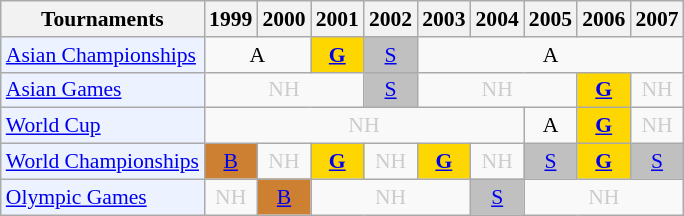<table class="wikitable" style="font-size: 90%; text-align:center">
<tr>
<th>Tournaments</th>
<th>1999</th>
<th>2000</th>
<th>2001</th>
<th>2002</th>
<th>2003</th>
<th>2004</th>
<th>2005</th>
<th>2006</th>
<th>2007</th>
</tr>
<tr>
<td bgcolor="#ECF2FF"; align="left"><a href='#'>Asian Championships</a></td>
<td colspan="2">A</td>
<td bgcolor=gold><a href='#'><strong>G</strong></a></td>
<td bgcolor=silver><a href='#'>S</a></td>
<td colspan="5">A</td>
</tr>
<tr>
<td bgcolor="#ECF2FF"; align="left"><a href='#'>Asian Games</a></td>
<td colspan="3" style=color:#ccc>NH</td>
<td bgcolor=silver><a href='#'>S</a></td>
<td colspan="3" style=color:#ccc>NH</td>
<td bgcolor=gold><a href='#'><strong>G</strong></a></td>
<td style=color:#ccc>NH</td>
</tr>
<tr>
<td bgcolor="#ECF2FF"; align="left"><a href='#'>World Cup</a></td>
<td colspan="6" style=color:#ccc>NH</td>
<td>A</td>
<td bgcolor=gold><a href='#'><strong>G</strong></a></td>
<td style=color:#ccc>NH</td>
</tr>
<tr>
<td bgcolor="#ECF2FF"; align="left"><a href='#'>World Championships</a></td>
<td bgcolor=CD7F32><a href='#'>B</a></td>
<td style=color:#ccc>NH</td>
<td bgcolor=gold><a href='#'><strong>G</strong></a></td>
<td style=color:#ccc>NH</td>
<td bgcolor=gold><a href='#'><strong>G</strong></a></td>
<td style=color:#ccc>NH</td>
<td bgcolor=silver><a href='#'>S</a></td>
<td bgcolor=gold><a href='#'><strong>G</strong></a></td>
<td bgcolor=silver><a href='#'>S</a></td>
</tr>
<tr>
<td bgcolor="#ECF2FF"; align="left"><a href='#'>Olympic Games</a></td>
<td style=color:#ccc>NH</td>
<td bgcolor=CD7F32><a href='#'>B</a></td>
<td colspan="3" style=color:#ccc>NH</td>
<td bgcolor=silver><a href='#'>S</a></td>
<td colspan="3" style=color:#ccc>NH</td>
</tr>
</table>
